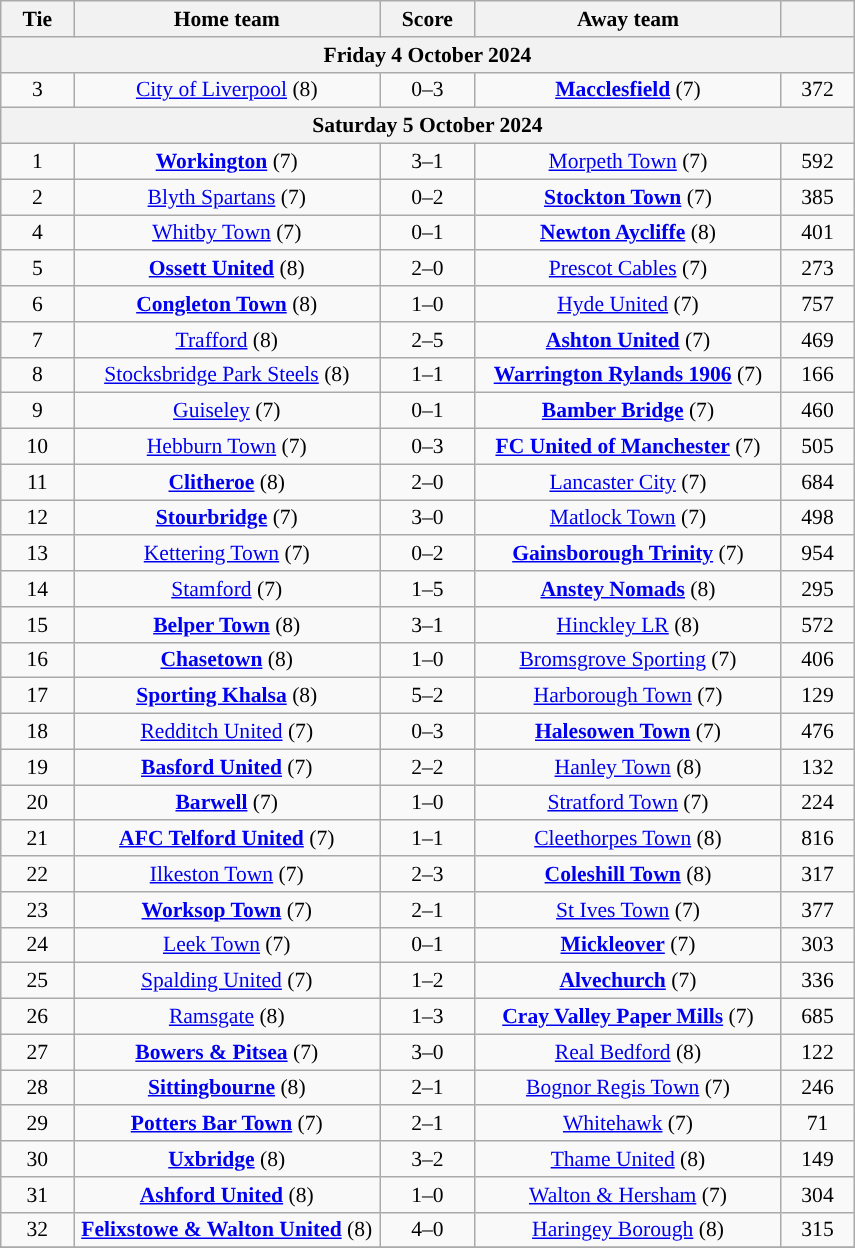<table class="wikitable" style="text-align:center; font-size:90%">
<tr>
<th scope="col" style="width:  8.43%;">Tie</th>
<th scope="col" style="width: 35.29%;">Home team</th>
<th scope="col" style="width: 11.00%;">Score</th>
<th scope="col" style="width: 35.29%;">Away team</th>
<th scope="col" style="width:  8.43%;"></th>
</tr>
<tr>
<th colspan="5"><strong>Friday 4 October 2024</strong></th>
</tr>
<tr>
<td>3</td>
<td><a href='#'>City of Liverpool</a> (8)</td>
<td>0–3</td>
<td><strong><a href='#'>Macclesfield</a></strong> (7)</td>
<td>372</td>
</tr>
<tr>
<th colspan="5"><strong>Saturday 5 October 2024</strong></th>
</tr>
<tr>
<td>1</td>
<td><strong><a href='#'>Workington</a></strong> (7)</td>
<td>3–1</td>
<td><a href='#'>Morpeth Town</a> (7)</td>
<td>592</td>
</tr>
<tr>
<td>2</td>
<td><a href='#'>Blyth Spartans</a> (7)</td>
<td>0–2</td>
<td><strong><a href='#'>Stockton Town</a></strong> (7)</td>
<td>385</td>
</tr>
<tr>
<td>4</td>
<td><a href='#'>Whitby Town</a> (7)</td>
<td>0–1</td>
<td><strong><a href='#'>Newton Aycliffe</a></strong> (8)</td>
<td>401</td>
</tr>
<tr>
<td>5</td>
<td><strong><a href='#'>Ossett United</a></strong> (8)</td>
<td>2–0</td>
<td><a href='#'>Prescot Cables</a> (7)</td>
<td>273</td>
</tr>
<tr>
<td>6</td>
<td><strong><a href='#'>Congleton Town</a></strong> (8)</td>
<td>1–0</td>
<td><a href='#'>Hyde United</a> (7)</td>
<td>757</td>
</tr>
<tr>
<td>7</td>
<td><a href='#'>Trafford</a> (8)</td>
<td>2–5</td>
<td><strong><a href='#'>Ashton United</a></strong> (7)</td>
<td>469</td>
</tr>
<tr>
<td>8</td>
<td><a href='#'>Stocksbridge Park Steels</a> (8)</td>
<td>1–1 </td>
<td><strong><a href='#'>Warrington Rylands 1906</a></strong> (7)</td>
<td>166</td>
</tr>
<tr>
<td>9</td>
<td><a href='#'>Guiseley</a> (7)</td>
<td>0–1</td>
<td><strong><a href='#'>Bamber Bridge</a></strong> (7)</td>
<td>460</td>
</tr>
<tr>
<td>10</td>
<td><a href='#'>Hebburn Town</a> (7)</td>
<td>0–3</td>
<td><strong><a href='#'>FC United of Manchester</a></strong> (7)</td>
<td>505</td>
</tr>
<tr>
<td>11</td>
<td><strong><a href='#'>Clitheroe</a></strong> (8)</td>
<td>2–0</td>
<td><a href='#'>Lancaster City</a> (7)</td>
<td>684</td>
</tr>
<tr>
<td>12</td>
<td><strong><a href='#'>Stourbridge</a></strong> (7)</td>
<td>3–0</td>
<td><a href='#'>Matlock Town</a> (7)</td>
<td>498</td>
</tr>
<tr>
<td>13</td>
<td><a href='#'>Kettering Town</a> (7)</td>
<td>0–2</td>
<td><strong><a href='#'>Gainsborough Trinity</a></strong> (7)</td>
<td>954</td>
</tr>
<tr>
<td>14</td>
<td><a href='#'>Stamford</a> (7)</td>
<td>1–5</td>
<td><strong><a href='#'>Anstey Nomads</a></strong> (8)</td>
<td>295</td>
</tr>
<tr>
<td>15</td>
<td><strong><a href='#'>Belper Town</a></strong> (8)</td>
<td>3–1</td>
<td><a href='#'>Hinckley LR</a> (8)</td>
<td>572</td>
</tr>
<tr>
<td>16</td>
<td><strong><a href='#'>Chasetown</a></strong> (8)</td>
<td>1–0</td>
<td><a href='#'>Bromsgrove Sporting</a> (7)</td>
<td>406</td>
</tr>
<tr>
<td>17</td>
<td><strong><a href='#'>Sporting Khalsa</a></strong> (8)</td>
<td>5–2</td>
<td><a href='#'>Harborough Town</a> (7)</td>
<td>129</td>
</tr>
<tr>
<td>18</td>
<td><a href='#'>Redditch United</a> (7)</td>
<td>0–3</td>
<td><strong><a href='#'>Halesowen Town</a></strong> (7)</td>
<td>476</td>
</tr>
<tr>
<td>19</td>
<td><strong><a href='#'>Basford United</a></strong> (7)</td>
<td>2–2 </td>
<td><a href='#'>Hanley Town</a> (8)</td>
<td>132</td>
</tr>
<tr>
<td>20</td>
<td><strong><a href='#'>Barwell</a></strong> (7)</td>
<td>1–0</td>
<td><a href='#'>Stratford Town</a> (7)</td>
<td>224</td>
</tr>
<tr>
<td>21</td>
<td><strong><a href='#'>AFC Telford United</a></strong> (7)</td>
<td>1–1 </td>
<td><a href='#'>Cleethorpes Town</a> (8)</td>
<td>816</td>
</tr>
<tr>
<td>22</td>
<td><a href='#'>Ilkeston Town</a> (7)</td>
<td>2–3</td>
<td><strong><a href='#'>Coleshill Town</a></strong> (8)</td>
<td>317</td>
</tr>
<tr>
<td>23</td>
<td><strong><a href='#'>Worksop Town</a></strong> (7)</td>
<td>2–1</td>
<td><a href='#'>St Ives Town</a> (7)</td>
<td>377</td>
</tr>
<tr>
<td>24</td>
<td><a href='#'>Leek Town</a> (7)</td>
<td>0–1</td>
<td><strong><a href='#'>Mickleover</a></strong> (7)</td>
<td>303</td>
</tr>
<tr>
<td>25</td>
<td><a href='#'>Spalding United</a> (7)</td>
<td>1–2</td>
<td><strong><a href='#'>Alvechurch</a></strong> (7)</td>
<td>336</td>
</tr>
<tr>
<td>26</td>
<td><a href='#'>Ramsgate</a> (8)</td>
<td>1–3</td>
<td><strong><a href='#'>Cray Valley Paper Mills</a></strong> (7)</td>
<td>685</td>
</tr>
<tr>
<td>27</td>
<td><strong><a href='#'>Bowers & Pitsea</a></strong> (7)</td>
<td>3–0</td>
<td><a href='#'>Real Bedford</a> (8)</td>
<td>122</td>
</tr>
<tr>
<td>28</td>
<td><strong><a href='#'>Sittingbourne</a></strong> (8)</td>
<td>2–1</td>
<td><a href='#'>Bognor Regis Town</a> (7)</td>
<td>246</td>
</tr>
<tr>
<td>29</td>
<td><strong><a href='#'>Potters Bar Town</a></strong> (7)</td>
<td>2–1</td>
<td><a href='#'>Whitehawk</a> (7)</td>
<td>71</td>
</tr>
<tr>
<td>30</td>
<td><strong><a href='#'>Uxbridge</a></strong> (8)</td>
<td>3–2</td>
<td><a href='#'>Thame United</a> (8)</td>
<td>149</td>
</tr>
<tr>
<td>31</td>
<td><strong><a href='#'>Ashford United</a></strong> (8)</td>
<td>1–0</td>
<td><a href='#'>Walton & Hersham</a> (7)</td>
<td>304</td>
</tr>
<tr>
<td>32</td>
<td><strong><a href='#'>Felixstowe & Walton United</a></strong> (8)</td>
<td>4–0</td>
<td><a href='#'>Haringey Borough</a> (8)</td>
<td>315</td>
</tr>
<tr>
</tr>
</table>
